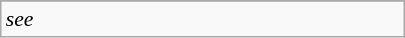<table class="wikitable floatright" style="font-size: 90%; width: 270px;">
<tr>
</tr>
<tr>
<td><em>see </em></td>
</tr>
</table>
